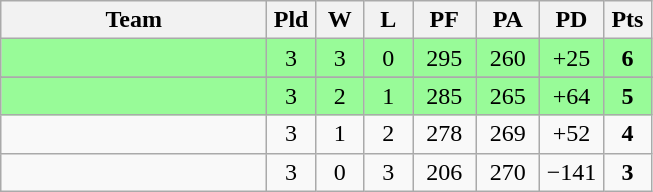<table class="wikitable" style="text-align:center;">
<tr>
<th width=170>Team</th>
<th width=25>Pld</th>
<th width=25>W</th>
<th width=25>L</th>
<th width=35>PF</th>
<th width=35>PA</th>
<th width=35>PD</th>
<th width=25>Pts</th>
</tr>
<tr bgcolor="#98fb98">
<td align="left"><em></em></td>
<td>3</td>
<td>3</td>
<td>0</td>
<td>295</td>
<td>260</td>
<td>+25</td>
<td><strong>6</strong></td>
</tr>
<tr>
</tr>
<tr bgcolor="#98fb98">
<td align="left"><em></em></td>
<td>3</td>
<td>2</td>
<td>1</td>
<td>285</td>
<td>265</td>
<td>+64</td>
<td><strong>5</strong></td>
</tr>
<tr>
<td align="left"></td>
<td>3</td>
<td>1</td>
<td>2</td>
<td>278</td>
<td>269</td>
<td>+52</td>
<td><strong>4</strong></td>
</tr>
<tr>
<td align="left"></td>
<td>3</td>
<td>0</td>
<td>3</td>
<td>206</td>
<td>270</td>
<td>−141</td>
<td><strong>3</strong></td>
</tr>
</table>
